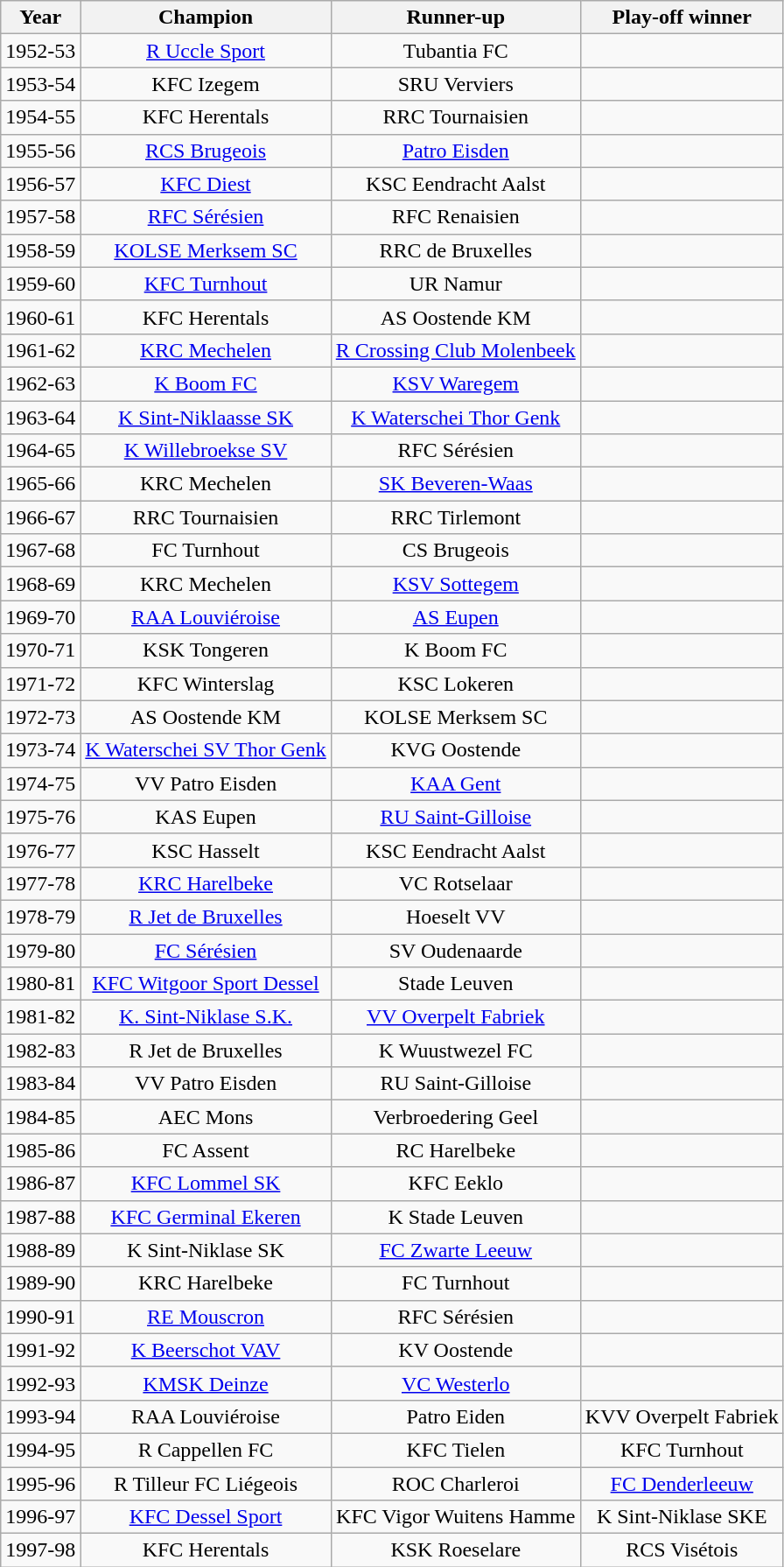<table class="wikitable sortable" style="text-align:center;">
<tr>
<th>Year</th>
<th>Champion</th>
<th>Runner-up</th>
<th>Play-off winner</th>
</tr>
<tr>
<td>1952-53</td>
<td><a href='#'>R Uccle Sport</a></td>
<td>Tubantia FC</td>
<td></td>
</tr>
<tr>
<td>1953-54</td>
<td>KFC Izegem</td>
<td>SRU Verviers</td>
<td></td>
</tr>
<tr>
<td>1954-55</td>
<td>KFC Herentals</td>
<td>RRC Tournaisien</td>
<td></td>
</tr>
<tr>
<td>1955-56</td>
<td><a href='#'>RCS Brugeois</a></td>
<td><a href='#'>Patro Eisden</a></td>
<td></td>
</tr>
<tr>
<td>1956-57</td>
<td><a href='#'>KFC Diest</a></td>
<td>KSC Eendracht Aalst</td>
<td></td>
</tr>
<tr>
<td>1957-58</td>
<td><a href='#'>RFC Sérésien</a></td>
<td>RFC Renaisien</td>
<td></td>
</tr>
<tr>
<td>1958-59</td>
<td><a href='#'>KOLSE Merksem SC</a></td>
<td>RRC de Bruxelles</td>
<td></td>
</tr>
<tr>
<td>1959-60</td>
<td><a href='#'>KFC Turnhout</a></td>
<td>UR Namur</td>
<td></td>
</tr>
<tr>
<td>1960-61</td>
<td>KFC Herentals</td>
<td>AS Oostende KM</td>
<td></td>
</tr>
<tr>
<td>1961-62</td>
<td><a href='#'>KRC Mechelen</a></td>
<td><a href='#'>R Crossing Club Molenbeek</a></td>
<td></td>
</tr>
<tr>
<td>1962-63</td>
<td><a href='#'>K Boom FC</a></td>
<td><a href='#'>KSV Waregem</a></td>
<td></td>
</tr>
<tr>
<td>1963-64</td>
<td><a href='#'>K Sint-Niklaasse SK</a></td>
<td><a href='#'>K Waterschei Thor Genk</a></td>
<td></td>
</tr>
<tr>
<td>1964-65</td>
<td><a href='#'>K Willebroekse SV</a></td>
<td>RFC Sérésien</td>
<td></td>
</tr>
<tr>
<td>1965-66</td>
<td>KRC Mechelen</td>
<td><a href='#'>SK Beveren-Waas</a></td>
<td></td>
</tr>
<tr>
<td>1966-67</td>
<td>RRC Tournaisien</td>
<td>RRC Tirlemont</td>
<td></td>
</tr>
<tr>
<td>1967-68</td>
<td>FC Turnhout</td>
<td>CS Brugeois</td>
<td></td>
</tr>
<tr>
<td>1968-69</td>
<td>KRC Mechelen</td>
<td><a href='#'>KSV Sottegem</a></td>
<td></td>
</tr>
<tr>
<td>1969-70</td>
<td><a href='#'>RAA Louviéroise</a></td>
<td><a href='#'>AS Eupen</a></td>
<td></td>
</tr>
<tr>
<td>1970-71</td>
<td>KSK Tongeren</td>
<td>K Boom FC</td>
<td></td>
</tr>
<tr>
<td>1971-72</td>
<td>KFC Winterslag</td>
<td>KSC Lokeren</td>
<td></td>
</tr>
<tr>
<td>1972-73</td>
<td>AS Oostende KM</td>
<td>KOLSE Merksem SC</td>
<td></td>
</tr>
<tr>
<td>1973-74</td>
<td><a href='#'>K Waterschei SV Thor Genk</a></td>
<td>KVG Oostende</td>
<td></td>
</tr>
<tr>
<td>1974-75</td>
<td>VV Patro Eisden</td>
<td><a href='#'>KAA Gent</a></td>
<td></td>
</tr>
<tr>
<td>1975-76</td>
<td>KAS Eupen</td>
<td><a href='#'>RU Saint-Gilloise</a></td>
<td></td>
</tr>
<tr>
<td>1976-77</td>
<td>KSC Hasselt</td>
<td>KSC Eendracht Aalst</td>
<td></td>
</tr>
<tr>
<td>1977-78</td>
<td><a href='#'>KRC Harelbeke</a></td>
<td>VC Rotselaar</td>
<td></td>
</tr>
<tr>
<td>1978-79</td>
<td><a href='#'>R Jet de Bruxelles</a></td>
<td>Hoeselt VV</td>
<td></td>
</tr>
<tr>
<td>1979-80</td>
<td><a href='#'>FC Sérésien</a></td>
<td>SV Oudenaarde</td>
<td></td>
</tr>
<tr>
<td>1980-81</td>
<td><a href='#'>KFC Witgoor Sport Dessel</a></td>
<td>Stade Leuven</td>
<td></td>
</tr>
<tr>
<td>1981-82</td>
<td><a href='#'>K. Sint-Niklase S.K.</a></td>
<td><a href='#'>VV Overpelt Fabriek</a></td>
<td></td>
</tr>
<tr>
<td>1982-83</td>
<td>R Jet de Bruxelles</td>
<td>K Wuustwezel FC</td>
<td></td>
</tr>
<tr>
<td>1983-84</td>
<td>VV Patro Eisden</td>
<td>RU Saint-Gilloise</td>
<td></td>
</tr>
<tr>
<td>1984-85</td>
<td>AEC Mons</td>
<td>Verbroedering Geel</td>
<td></td>
</tr>
<tr>
<td>1985-86</td>
<td>FC Assent</td>
<td>RC Harelbeke</td>
<td></td>
</tr>
<tr>
<td>1986-87</td>
<td><a href='#'>KFC Lommel SK</a></td>
<td>KFC Eeklo</td>
<td></td>
</tr>
<tr>
<td>1987-88</td>
<td><a href='#'>KFC Germinal Ekeren</a></td>
<td>K Stade Leuven</td>
<td></td>
</tr>
<tr>
<td>1988-89</td>
<td>K Sint-Niklase SK</td>
<td><a href='#'>FC Zwarte Leeuw</a></td>
<td></td>
</tr>
<tr>
<td>1989-90</td>
<td>KRC Harelbeke</td>
<td>FC Turnhout</td>
<td></td>
</tr>
<tr>
<td>1990-91</td>
<td><a href='#'>RE Mouscron</a></td>
<td>RFC Sérésien</td>
<td></td>
</tr>
<tr>
<td>1991-92</td>
<td><a href='#'>K Beerschot VAV</a></td>
<td>KV Oostende</td>
<td></td>
</tr>
<tr>
<td>1992-93</td>
<td><a href='#'>KMSK Deinze</a></td>
<td><a href='#'>VC Westerlo</a></td>
<td></td>
</tr>
<tr>
<td>1993-94</td>
<td>RAA Louviéroise</td>
<td>Patro Eiden</td>
<td>KVV Overpelt Fabriek</td>
</tr>
<tr>
<td>1994-95</td>
<td>R Cappellen FC</td>
<td>KFC Tielen</td>
<td>KFC Turnhout</td>
</tr>
<tr>
<td>1995-96</td>
<td>R Tilleur FC Liégeois</td>
<td>ROC Charleroi</td>
<td><a href='#'>FC Denderleeuw</a></td>
</tr>
<tr>
<td>1996-97</td>
<td><a href='#'>KFC Dessel Sport</a></td>
<td>KFC Vigor Wuitens Hamme</td>
<td>K Sint-Niklase SKE</td>
</tr>
<tr>
<td>1997-98</td>
<td>KFC Herentals</td>
<td>KSK Roeselare</td>
<td>RCS Visétois</td>
</tr>
</table>
